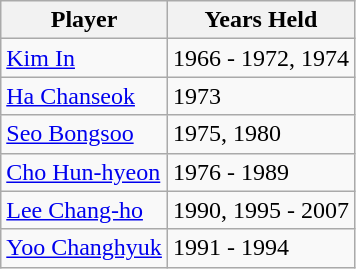<table class="wikitable">
<tr>
<th>Player</th>
<th>Years Held</th>
</tr>
<tr>
<td><a href='#'>Kim In</a></td>
<td>1966 - 1972, 1974</td>
</tr>
<tr>
<td><a href='#'>Ha Chanseok</a></td>
<td>1973</td>
</tr>
<tr>
<td><a href='#'>Seo Bongsoo</a></td>
<td>1975, 1980</td>
</tr>
<tr>
<td><a href='#'>Cho Hun-hyeon</a></td>
<td>1976 - 1989</td>
</tr>
<tr>
<td><a href='#'>Lee Chang-ho</a></td>
<td>1990, 1995 - 2007</td>
</tr>
<tr>
<td><a href='#'>Yoo Changhyuk</a></td>
<td>1991 - 1994</td>
</tr>
</table>
